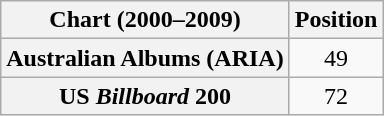<table class="wikitable plainrowheaders" style="text-align:center">
<tr>
<th scope="col">Chart (2000–2009)</th>
<th scope="col">Position</th>
</tr>
<tr>
<th scope="row">Australian Albums (ARIA)</th>
<td>49</td>
</tr>
<tr>
<th scope="row">US <em>Billboard</em> 200</th>
<td>72</td>
</tr>
</table>
